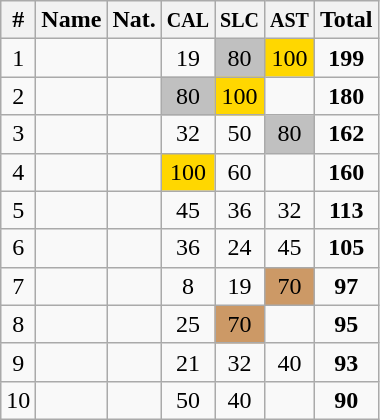<table class="wikitable sortable" style="text-align:center;">
<tr>
<th>#</th>
<th>Name</th>
<th>Nat.</th>
<th><small>CAL</small></th>
<th><small>SLC</small></th>
<th><small>AST</small></th>
<th>Total</th>
</tr>
<tr>
<td>1</td>
<td align=left></td>
<td></td>
<td>19</td>
<td bgcolor=silver>80</td>
<td bgcolor=gold>100</td>
<td><strong>199</strong></td>
</tr>
<tr>
<td>2</td>
<td align=left></td>
<td></td>
<td bgcolor=silver>80</td>
<td bgcolor=gold>100</td>
<td></td>
<td><strong>180</strong></td>
</tr>
<tr>
<td>3</td>
<td align=left></td>
<td></td>
<td>32</td>
<td>50</td>
<td bgcolor=silver>80</td>
<td><strong>162</strong></td>
</tr>
<tr>
<td>4</td>
<td align=left></td>
<td></td>
<td bgcolor=gold>100</td>
<td>60</td>
<td></td>
<td><strong>160</strong></td>
</tr>
<tr>
<td>5</td>
<td align=left></td>
<td></td>
<td>45</td>
<td>36</td>
<td>32</td>
<td><strong>113</strong></td>
</tr>
<tr>
<td>6</td>
<td align=left></td>
<td></td>
<td>36</td>
<td>24</td>
<td>45</td>
<td><strong>105</strong></td>
</tr>
<tr>
<td>7</td>
<td align=left></td>
<td></td>
<td>8</td>
<td>19</td>
<td bgcolor=cc9966>70</td>
<td><strong>97</strong></td>
</tr>
<tr>
<td>8</td>
<td align=left></td>
<td></td>
<td>25</td>
<td bgcolor=cc9966>70</td>
<td></td>
<td><strong>95</strong></td>
</tr>
<tr>
<td>9</td>
<td align=left></td>
<td></td>
<td>21</td>
<td>32</td>
<td>40</td>
<td><strong>93</strong></td>
</tr>
<tr>
<td>10</td>
<td align=left></td>
<td></td>
<td>50</td>
<td>40</td>
<td></td>
<td><strong>90</strong></td>
</tr>
</table>
